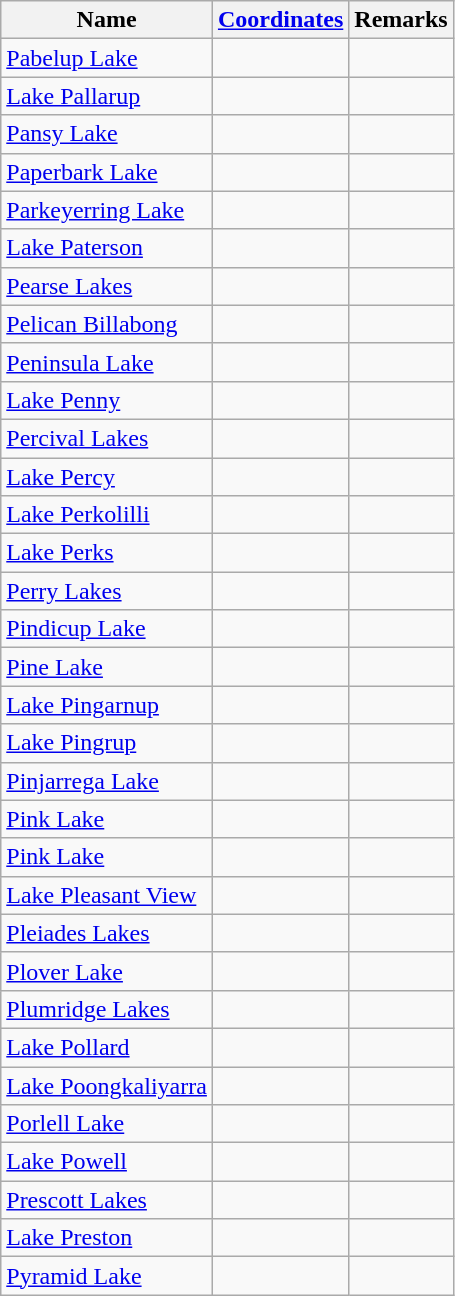<table class="wikitable">
<tr>
<th>Name</th>
<th><a href='#'>Coordinates</a></th>
<th>Remarks</th>
</tr>
<tr>
<td><a href='#'>Pabelup Lake</a></td>
<td></td>
<td></td>
</tr>
<tr>
<td><a href='#'>Lake Pallarup</a></td>
<td></td>
<td></td>
</tr>
<tr>
<td><a href='#'>Pansy Lake</a></td>
<td></td>
<td></td>
</tr>
<tr>
<td><a href='#'>Paperbark Lake</a></td>
<td></td>
<td></td>
</tr>
<tr>
<td><a href='#'>Parkeyerring Lake</a></td>
<td></td>
<td></td>
</tr>
<tr>
<td><a href='#'>Lake Paterson</a></td>
<td></td>
<td></td>
</tr>
<tr>
<td><a href='#'>Pearse Lakes</a></td>
<td></td>
<td></td>
</tr>
<tr>
<td><a href='#'>Pelican Billabong</a></td>
<td></td>
<td></td>
</tr>
<tr>
<td><a href='#'>Peninsula Lake</a></td>
<td></td>
<td></td>
</tr>
<tr>
<td><a href='#'>Lake Penny</a></td>
<td></td>
<td></td>
</tr>
<tr>
<td><a href='#'>Percival Lakes</a></td>
<td></td>
<td></td>
</tr>
<tr>
<td><a href='#'>Lake Percy</a></td>
<td></td>
<td></td>
</tr>
<tr>
<td><a href='#'>Lake Perkolilli</a></td>
<td></td>
<td></td>
</tr>
<tr>
<td><a href='#'>Lake Perks</a></td>
<td></td>
<td></td>
</tr>
<tr>
<td><a href='#'>Perry Lakes</a></td>
<td></td>
<td></td>
</tr>
<tr>
<td><a href='#'>Pindicup Lake</a></td>
<td></td>
<td></td>
</tr>
<tr>
<td><a href='#'>Pine Lake</a></td>
<td></td>
<td></td>
</tr>
<tr>
<td><a href='#'>Lake Pingarnup</a></td>
<td></td>
<td></td>
</tr>
<tr>
<td><a href='#'>Lake Pingrup</a></td>
<td></td>
<td></td>
</tr>
<tr>
<td><a href='#'>Pinjarrega Lake</a></td>
<td></td>
<td></td>
</tr>
<tr>
<td><a href='#'>Pink Lake</a></td>
<td></td>
<td></td>
</tr>
<tr>
<td><a href='#'>Pink Lake</a></td>
<td></td>
<td></td>
</tr>
<tr>
<td><a href='#'>Lake Pleasant View</a></td>
<td></td>
<td></td>
</tr>
<tr>
<td><a href='#'>Pleiades Lakes</a></td>
<td></td>
<td></td>
</tr>
<tr>
<td><a href='#'>Plover Lake</a></td>
<td></td>
<td></td>
</tr>
<tr>
<td><a href='#'>Plumridge Lakes</a></td>
<td></td>
<td></td>
</tr>
<tr>
<td><a href='#'>Lake Pollard</a></td>
<td></td>
<td></td>
</tr>
<tr>
<td><a href='#'>Lake Poongkaliyarra</a></td>
<td></td>
<td></td>
</tr>
<tr>
<td><a href='#'>Porlell Lake</a></td>
<td></td>
<td></td>
</tr>
<tr>
<td><a href='#'>Lake Powell</a></td>
<td></td>
<td></td>
</tr>
<tr>
<td><a href='#'>Prescott Lakes</a></td>
<td></td>
<td></td>
</tr>
<tr>
<td><a href='#'>Lake Preston</a></td>
<td></td>
<td></td>
</tr>
<tr>
<td><a href='#'>Pyramid Lake</a></td>
<td></td>
<td></td>
</tr>
</table>
